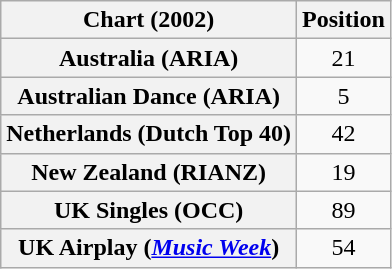<table class="wikitable sortable plainrowheaders" style="text-align:center">
<tr>
<th scope="col">Chart (2002)</th>
<th scope="col">Position</th>
</tr>
<tr>
<th scope="row">Australia (ARIA)</th>
<td>21</td>
</tr>
<tr>
<th scope="row">Australian Dance (ARIA)</th>
<td>5</td>
</tr>
<tr>
<th scope="row">Netherlands (Dutch Top 40)</th>
<td>42</td>
</tr>
<tr>
<th scope="row">New Zealand (RIANZ)</th>
<td>19</td>
</tr>
<tr>
<th scope="row">UK Singles (OCC)</th>
<td>89</td>
</tr>
<tr>
<th scope="row">UK Airplay (<em><a href='#'>Music Week</a></em>)</th>
<td>54</td>
</tr>
</table>
